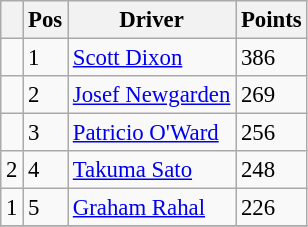<table class="wikitable" style="font-size: 95%">
<tr>
<th></th>
<th>Pos</th>
<th>Driver</th>
<th>Points</th>
</tr>
<tr>
<td align="left"></td>
<td>1</td>
<td> <a href='#'>Scott Dixon</a></td>
<td>386</td>
</tr>
<tr>
<td align="left"></td>
<td>2</td>
<td> <a href='#'>Josef Newgarden</a></td>
<td>269</td>
</tr>
<tr>
<td align="left"></td>
<td>3</td>
<td> <a href='#'>Patricio O'Ward</a></td>
<td>256</td>
</tr>
<tr>
<td align="left"> 2</td>
<td>4</td>
<td> <a href='#'>Takuma Sato</a></td>
<td>248</td>
</tr>
<tr>
<td align="left"> 1</td>
<td>5</td>
<td> <a href='#'>Graham Rahal</a></td>
<td>226</td>
</tr>
<tr>
</tr>
</table>
